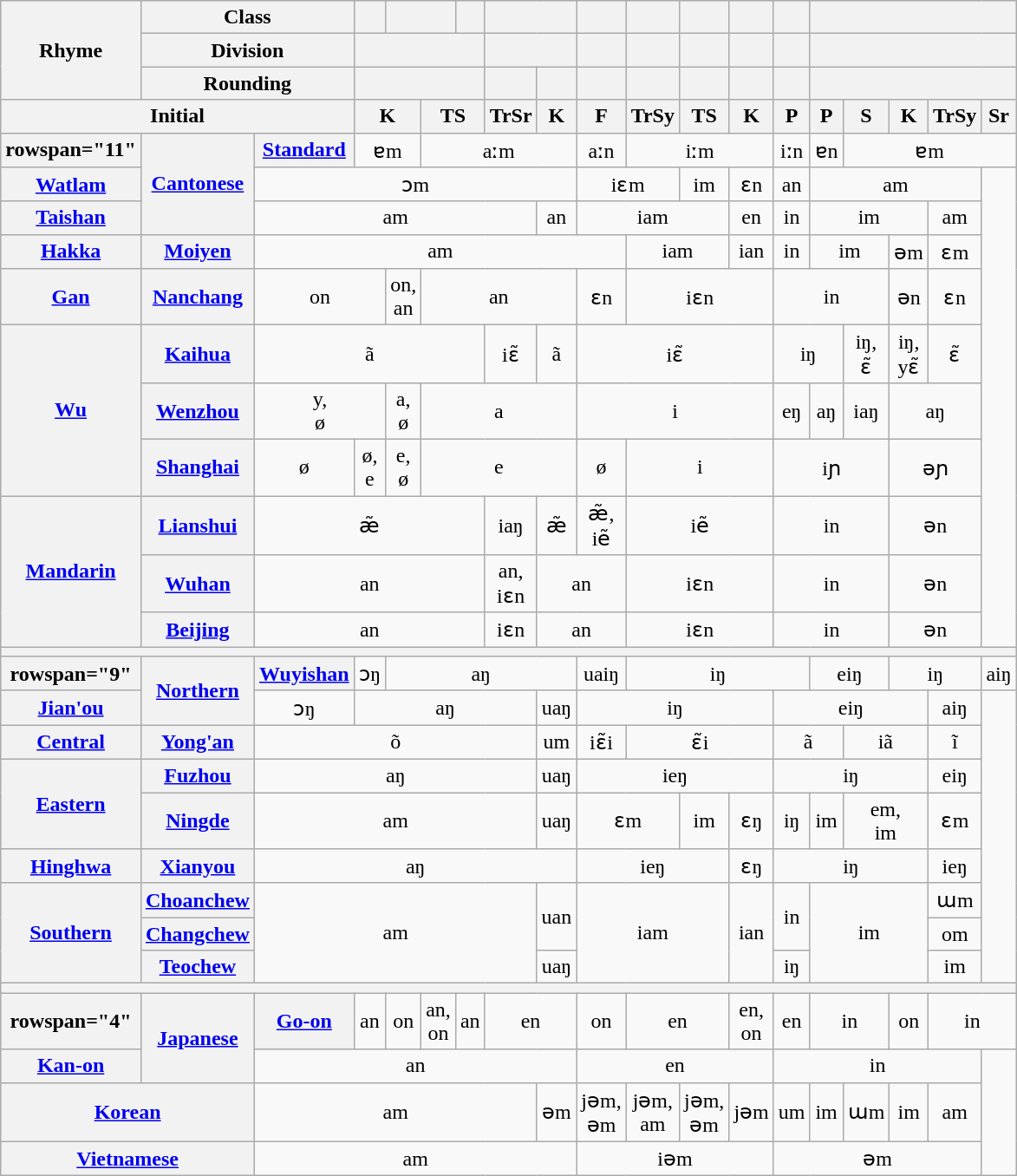<table class="wikitable" style="text-align: center;">
<tr>
<th rowspan="3">Rhyme</th>
<th colspan="2">Class</th>
<th></th>
<th colspan="2"></th>
<th></th>
<th colspan="2"></th>
<th></th>
<th></th>
<th></th>
<th></th>
<th></th>
<th colspan="5"></th>
</tr>
<tr>
<th colspan="2">Division</th>
<th colspan="4"></th>
<th colspan="2"></th>
<th></th>
<th></th>
<th></th>
<th></th>
<th></th>
<th colspan="5"></th>
</tr>
<tr>
<th colspan="2">Rounding</th>
<th colspan="4"></th>
<th></th>
<th></th>
<th></th>
<th></th>
<th></th>
<th></th>
<th></th>
<th colspan="5"></th>
</tr>
<tr>
<th colspan="3">Initial</th>
<th colspan="2">K</th>
<th colspan="2">TS</th>
<th>TrSr</th>
<th>K</th>
<th>F</th>
<th>TrSy</th>
<th>TS</th>
<th>K</th>
<th>P</th>
<th>P</th>
<th>S</th>
<th>K</th>
<th>TrSy</th>
<th>Sr</th>
</tr>
<tr>
<th>rowspan="11" </th>
<th rowspan="3"><a href='#'>Cantonese</a></th>
<th><a href='#'>Standard</a></th>
<td colspan="2">ɐm</td>
<td colspan="4">aːm</td>
<td>aːn</td>
<td colspan="3">iːm</td>
<td>iːn</td>
<td>ɐn</td>
<td colspan="4">ɐm</td>
</tr>
<tr>
<th><a href='#'>Watlam</a></th>
<td colspan="7">ɔm</td>
<td colspan="2">iɛm</td>
<td>im</td>
<td>ɛn</td>
<td>an</td>
<td colspan="4">am</td>
</tr>
<tr>
<th><a href='#'>Taishan</a></th>
<td colspan="6">am</td>
<td>an</td>
<td colspan="3">iam</td>
<td>en</td>
<td>in</td>
<td colspan="3">im</td>
<td>am</td>
</tr>
<tr>
<th><a href='#'>Hakka</a></th>
<th><a href='#'>Moiyen</a></th>
<td colspan="8">am</td>
<td colspan="2">iam</td>
<td>ian</td>
<td>in</td>
<td colspan="2">im</td>
<td>əm</td>
<td>ɛm</td>
</tr>
<tr>
<th><a href='#'>Gan</a></th>
<th><a href='#'>Nanchang</a></th>
<td colspan="2">on</td>
<td>on,<br>an</td>
<td colspan="4">an</td>
<td>ɛn</td>
<td colspan="3">iɛn</td>
<td colspan="3">in</td>
<td>ən</td>
<td>ɛn</td>
</tr>
<tr>
<th rowspan="3"><a href='#'>Wu</a></th>
<th><a href='#'>Kaihua</a></th>
<td colspan="5">ã</td>
<td>iɛ̃</td>
<td>ã</td>
<td colspan="4">iɛ̃</td>
<td colspan="2">iŋ</td>
<td>iŋ,<br>ɛ̃</td>
<td>iŋ,<br>yɛ̃</td>
<td>ɛ̃</td>
</tr>
<tr>
<th><a href='#'>Wenzhou</a></th>
<td colspan="2">y,<br>ø</td>
<td>a,<br>ø</td>
<td colspan="4">a</td>
<td colspan="4">i</td>
<td>eŋ</td>
<td>aŋ</td>
<td>iaŋ</td>
<td colspan="2">aŋ</td>
</tr>
<tr>
<th><a href='#'>Shanghai</a></th>
<td>ø</td>
<td>ø,<br>e</td>
<td>e,<br>ø</td>
<td colspan="4">e</td>
<td>ø</td>
<td colspan="3">i</td>
<td colspan="3">iɲ</td>
<td colspan="2">əɲ</td>
</tr>
<tr>
<th rowspan="3"><a href='#'>Mandarin</a></th>
<th><a href='#'>Lianshui</a></th>
<td colspan="5">æ̃</td>
<td>iaŋ</td>
<td>æ̃</td>
<td>æ̃,<br>iẽ</td>
<td colspan="3">iẽ</td>
<td colspan="3">in</td>
<td colspan="2">ən</td>
</tr>
<tr>
<th><a href='#'>Wuhan</a></th>
<td colspan="5">an</td>
<td>an,<br>iɛn</td>
<td colspan="2">an</td>
<td colspan="3">iɛn</td>
<td colspan="3">in</td>
<td colspan="2">ən</td>
</tr>
<tr>
<th><a href='#'>Beijing</a></th>
<td colspan="5">an</td>
<td>iɛn</td>
<td colspan="2">an</td>
<td colspan="3">iɛn</td>
<td colspan="3">in</td>
<td colspan="2">ən</td>
</tr>
<tr>
<th colspan="19"></th>
</tr>
<tr>
<th>rowspan="9" </th>
<th rowspan="2"><a href='#'>Northern</a></th>
<th><a href='#'>Wuyishan</a></th>
<td>ɔŋ</td>
<td colspan="5">aŋ</td>
<td>uaiŋ</td>
<td colspan="4">iŋ</td>
<td colspan="2">eiŋ</td>
<td colspan="2">iŋ</td>
<td>aiŋ</td>
</tr>
<tr>
<th><a href='#'>Jian'ou</a></th>
<td>ɔŋ</td>
<td colspan="5">aŋ</td>
<td>uaŋ</td>
<td colspan="4">iŋ</td>
<td colspan="4">eiŋ</td>
<td>aiŋ</td>
</tr>
<tr>
<th><a href='#'>Central</a></th>
<th><a href='#'>Yong'an</a></th>
<td colspan="6">õ</td>
<td>um</td>
<td>iɛ̃i</td>
<td colspan="3">ɛ̃i</td>
<td colspan="2">ã</td>
<td colspan="2">iã</td>
<td>ĩ</td>
</tr>
<tr>
<th rowspan="2"><a href='#'>Eastern</a></th>
<th><a href='#'>Fuzhou</a></th>
<td colspan="6">aŋ</td>
<td>uaŋ</td>
<td colspan="4">ieŋ</td>
<td colspan="4">iŋ</td>
<td>eiŋ</td>
</tr>
<tr>
<th><a href='#'>Ningde</a></th>
<td colspan="6">am</td>
<td>uaŋ</td>
<td colspan="2">ɛm</td>
<td>im</td>
<td>ɛŋ</td>
<td>iŋ</td>
<td>im</td>
<td colspan="2">em,<br>im</td>
<td>ɛm</td>
</tr>
<tr>
<th><a href='#'>Hinghwa</a></th>
<th><a href='#'>Xianyou</a></th>
<td colspan="7">aŋ</td>
<td colspan="3">ieŋ</td>
<td>ɛŋ</td>
<td colspan="4">iŋ</td>
<td>ieŋ</td>
</tr>
<tr>
<th rowspan="3"><a href='#'>Southern</a></th>
<th><a href='#'>Choanchew</a></th>
<td colspan="6" rowspan="3">am</td>
<td rowspan="2">uan</td>
<td colspan="3" rowspan="3">iam</td>
<td rowspan="3">ian</td>
<td rowspan="2">in</td>
<td colspan="3" rowspan="3">im</td>
<td>ɯm</td>
</tr>
<tr>
<th><a href='#'>Changchew</a></th>
<td>om</td>
</tr>
<tr>
<th><a href='#'>Teochew</a></th>
<td>uaŋ</td>
<td>iŋ</td>
<td>im</td>
</tr>
<tr>
<th colspan="19"></th>
</tr>
<tr>
<th>rowspan="4" </th>
<th rowspan="2"><a href='#'>Japanese</a></th>
<th><a href='#'>Go-on</a></th>
<td>an</td>
<td>on</td>
<td>an,<br>on</td>
<td>an</td>
<td colspan="2">en</td>
<td>on</td>
<td colspan="2">en</td>
<td>en,<br>on</td>
<td>en</td>
<td colspan="2">in</td>
<td>on</td>
<td colspan="2">in</td>
</tr>
<tr>
<th><a href='#'>Kan-on</a></th>
<td colspan="7">an</td>
<td colspan="4">en</td>
<td colspan="5">in</td>
</tr>
<tr>
<th colspan="2"><a href='#'>Korean</a></th>
<td colspan="6">am</td>
<td>əm</td>
<td>jəm,<br>əm</td>
<td>jəm,<br>am</td>
<td>jəm,<br>əm</td>
<td>jəm</td>
<td>um</td>
<td>im</td>
<td>ɯm</td>
<td>im</td>
<td>am</td>
</tr>
<tr>
<th colspan="2"><a href='#'>Vietnamese</a></th>
<td colspan="7">am</td>
<td colspan="4">iəm</td>
<td colspan="5">əm</td>
</tr>
</table>
